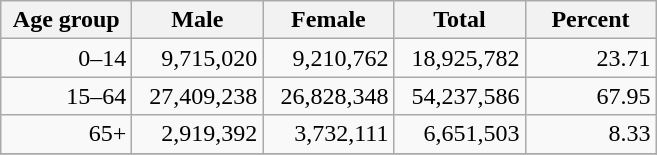<table class="wikitable">
<tr>
<th width="80">Age group</th>
<th width="80">Male</th>
<th width="80">Female</th>
<th width="80">Total</th>
<th width="80">Percent</th>
</tr>
<tr>
<td align="right">0–14</td>
<td align="right">9,715,020</td>
<td align="right">9,210,762</td>
<td align="right">18,925,782</td>
<td align="right">23.71</td>
</tr>
<tr>
<td align="right">15–64</td>
<td align="right">27,409,238</td>
<td align="right">26,828,348</td>
<td align="right">54,237,586</td>
<td align="right">67.95</td>
</tr>
<tr>
<td align="right">65+</td>
<td align="right">2,919,392</td>
<td align="right">3,732,111</td>
<td align="right">6,651,503</td>
<td align="right">8.33</td>
</tr>
<tr>
</tr>
</table>
